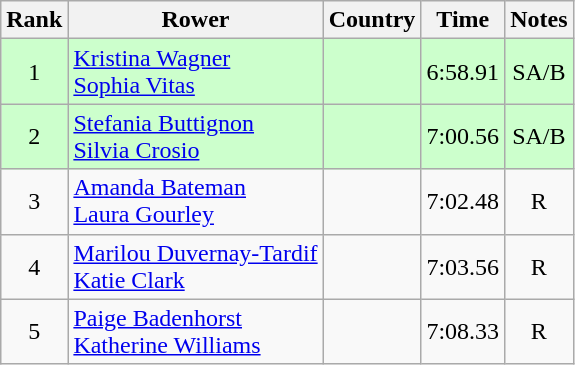<table class="wikitable" style="text-align:center">
<tr>
<th>Rank</th>
<th>Rower</th>
<th>Country</th>
<th>Time</th>
<th>Notes</th>
</tr>
<tr bgcolor=ccffcc>
<td>1</td>
<td align="left"><a href='#'>Kristina Wagner</a><br><a href='#'>Sophia Vitas</a></td>
<td align="left"></td>
<td>6:58.91</td>
<td>SA/B</td>
</tr>
<tr bgcolor=ccffcc>
<td>2</td>
<td align="left"><a href='#'>Stefania Buttignon</a><br><a href='#'>Silvia Crosio</a></td>
<td align="left"></td>
<td>7:00.56</td>
<td>SA/B</td>
</tr>
<tr>
<td>3</td>
<td align="left"><a href='#'>Amanda Bateman</a><br><a href='#'>Laura Gourley</a></td>
<td align="left"></td>
<td>7:02.48</td>
<td>R</td>
</tr>
<tr>
<td>4</td>
<td align="left"><a href='#'>Marilou Duvernay-Tardif</a><br><a href='#'>Katie Clark</a></td>
<td align="left"></td>
<td>7:03.56</td>
<td>R</td>
</tr>
<tr>
<td>5</td>
<td align="left"><a href='#'>Paige Badenhorst</a><br><a href='#'>Katherine Williams</a></td>
<td align="left"></td>
<td>7:08.33</td>
<td>R</td>
</tr>
</table>
